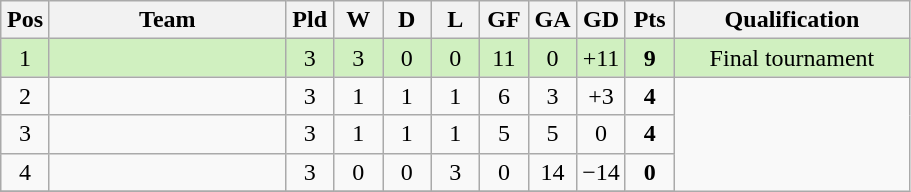<table class="wikitable" border="1" style="text-align: center;">
<tr>
<th width="25"><abbr>Pos</abbr></th>
<th width="150">Team</th>
<th width="25"><abbr>Pld</abbr></th>
<th width="25"><abbr>W</abbr></th>
<th width="25"><abbr>D</abbr></th>
<th width="25"><abbr>L</abbr></th>
<th width="25"><abbr>GF</abbr></th>
<th width="25"><abbr>GA</abbr></th>
<th width="25"><abbr>GD</abbr></th>
<th width="25"><abbr>Pts</abbr></th>
<th width="150">Qualification</th>
</tr>
<tr bgcolor= #D0F0C0>
<td>1</td>
<td align="left"></td>
<td>3</td>
<td>3</td>
<td>0</td>
<td>0</td>
<td>11</td>
<td>0</td>
<td>+11</td>
<td><strong>9</strong></td>
<td>Final tournament</td>
</tr>
<tr>
<td>2</td>
<td align="left"></td>
<td>3</td>
<td>1</td>
<td>1</td>
<td>1</td>
<td>6</td>
<td>3</td>
<td>+3</td>
<td><strong>4</strong></td>
</tr>
<tr>
<td>3</td>
<td align="left"></td>
<td>3</td>
<td>1</td>
<td>1</td>
<td>1</td>
<td>5</td>
<td>5</td>
<td>0</td>
<td><strong>4</strong></td>
</tr>
<tr>
<td>4</td>
<td align="left"></td>
<td>3</td>
<td>0</td>
<td>0</td>
<td>3</td>
<td>0</td>
<td>14</td>
<td>−14</td>
<td><strong>0</strong></td>
</tr>
<tr>
</tr>
</table>
